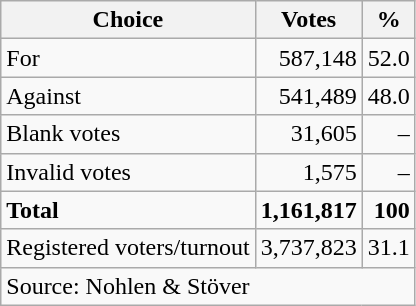<table class=wikitable style=text-align:right>
<tr>
<th>Choice</th>
<th>Votes</th>
<th>%</th>
</tr>
<tr>
<td align=left>For</td>
<td>587,148</td>
<td>52.0</td>
</tr>
<tr>
<td align=left>Against</td>
<td>541,489</td>
<td>48.0</td>
</tr>
<tr>
<td align=left>Blank votes</td>
<td>31,605</td>
<td>–</td>
</tr>
<tr>
<td align=left>Invalid votes</td>
<td>1,575</td>
<td>–</td>
</tr>
<tr>
<td align=left><strong>Total</strong></td>
<td><strong>1,161,817</strong></td>
<td><strong>100</strong></td>
</tr>
<tr>
<td align=left>Registered voters/turnout</td>
<td>3,737,823</td>
<td>31.1</td>
</tr>
<tr>
<td align=left colspan=3>Source: Nohlen & Stöver</td>
</tr>
</table>
